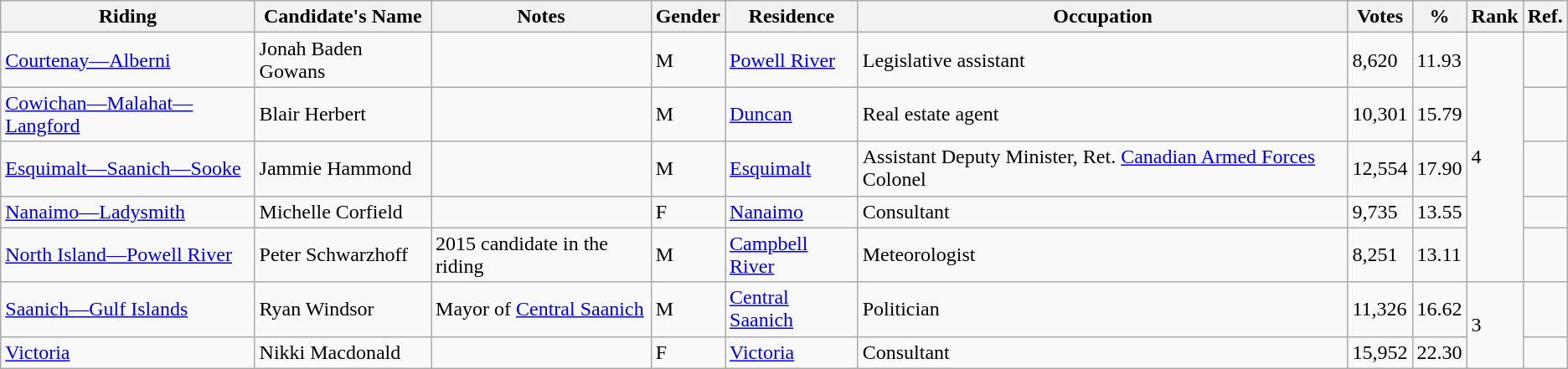<table class="wikitable sortable">
<tr>
<th>Riding</th>
<th>Candidate's Name</th>
<th>Notes</th>
<th>Gender</th>
<th>Residence</th>
<th>Occupation</th>
<th>Votes</th>
<th>%</th>
<th>Rank</th>
<th>Ref.</th>
</tr>
<tr>
<td><a href='#'>Courtenay—Alberni</a></td>
<td>Jonah Baden Gowans</td>
<td></td>
<td>M</td>
<td><a href='#'>Powell River</a></td>
<td>Legislative assistant</td>
<td>8,620</td>
<td>11.93</td>
<td rowspan="5">4</td>
<td></td>
</tr>
<tr>
<td><a href='#'>Cowichan—Malahat—Langford</a></td>
<td>Blair Herbert</td>
<td></td>
<td>M</td>
<td><a href='#'>Duncan</a></td>
<td>Real estate agent</td>
<td>10,301</td>
<td>15.79</td>
<td></td>
</tr>
<tr>
<td><a href='#'>Esquimalt—Saanich—Sooke</a></td>
<td>Jammie Hammond</td>
<td></td>
<td>M</td>
<td><a href='#'>Esquimalt</a></td>
<td>Assistant Deputy Minister, Ret. <a href='#'>Canadian Armed Forces</a> Colonel</td>
<td>12,554</td>
<td>17.90</td>
<td></td>
</tr>
<tr>
<td><a href='#'>Nanaimo—Ladysmith</a></td>
<td>Michelle Corfield</td>
<td></td>
<td>F</td>
<td><a href='#'>Nanaimo</a></td>
<td>Consultant</td>
<td>9,735</td>
<td>13.55</td>
<td></td>
</tr>
<tr>
<td><a href='#'>North Island—Powell River</a></td>
<td>Peter Schwarzhoff</td>
<td>2015 candidate in the riding</td>
<td>M</td>
<td><a href='#'>Campbell River</a></td>
<td>Meteorologist</td>
<td>8,251</td>
<td>13.11</td>
<td></td>
</tr>
<tr>
<td><a href='#'>Saanich—Gulf Islands</a></td>
<td>Ryan Windsor</td>
<td>Mayor of <a href='#'>Central Saanich</a></td>
<td>M</td>
<td><a href='#'>Central Saanich</a></td>
<td>Politician</td>
<td>11,326</td>
<td>16.62</td>
<td rowspan="2">3</td>
<td></td>
</tr>
<tr>
<td><a href='#'>Victoria</a></td>
<td>Nikki Macdonald</td>
<td></td>
<td>F</td>
<td><a href='#'>Victoria</a></td>
<td>Consultant</td>
<td>15,952</td>
<td>22.30</td>
<td></td>
</tr>
</table>
